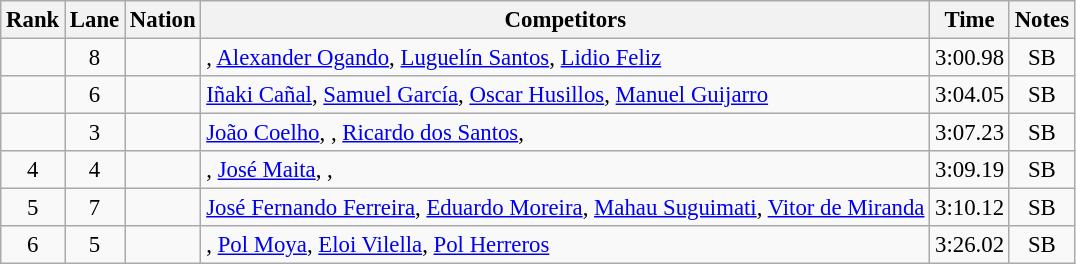<table class="wikitable sortable" style="text-align:center; font-size:95%">
<tr>
<th>Rank</th>
<th>Lane</th>
<th>Nation</th>
<th>Competitors</th>
<th>Time</th>
<th>Notes</th>
</tr>
<tr>
<td></td>
<td>8</td>
<td align=left></td>
<td align=left>, <a href='#'>Alexander Ogando</a>, <a href='#'>Luguelín Santos</a>, <a href='#'>Lidio Feliz</a></td>
<td>3:00.98</td>
<td>SB</td>
</tr>
<tr>
<td></td>
<td>6</td>
<td align=left></td>
<td align=left><a href='#'>Iñaki Cañal</a>, <a href='#'>Samuel García</a>, <a href='#'>Oscar Husillos</a>, <a href='#'>Manuel Guijarro</a></td>
<td>3:04.05</td>
<td>SB</td>
</tr>
<tr>
<td></td>
<td>3</td>
<td align=left></td>
<td align=left><a href='#'>João Coelho</a>, , <a href='#'>Ricardo dos Santos</a>, </td>
<td>3:07.23</td>
<td>SB</td>
</tr>
<tr>
<td>4</td>
<td>4</td>
<td align=left></td>
<td align=left>, <a href='#'>José Maita</a>, , </td>
<td>3:09.19</td>
<td>SB</td>
</tr>
<tr>
<td>5</td>
<td>7</td>
<td align=left></td>
<td align=left><a href='#'>José Fernando Ferreira</a>, <a href='#'>Eduardo Moreira</a>, <a href='#'>Mahau Suguimati</a>, <a href='#'>Vitor de Miranda</a></td>
<td>3:10.12</td>
<td>SB</td>
</tr>
<tr>
<td>6</td>
<td>5</td>
<td align=left></td>
<td align=left>, <a href='#'>Pol Moya</a>, <a href='#'>Eloi Vilella</a>, <a href='#'>Pol Herreros</a></td>
<td>3:26.02</td>
<td>SB</td>
</tr>
</table>
